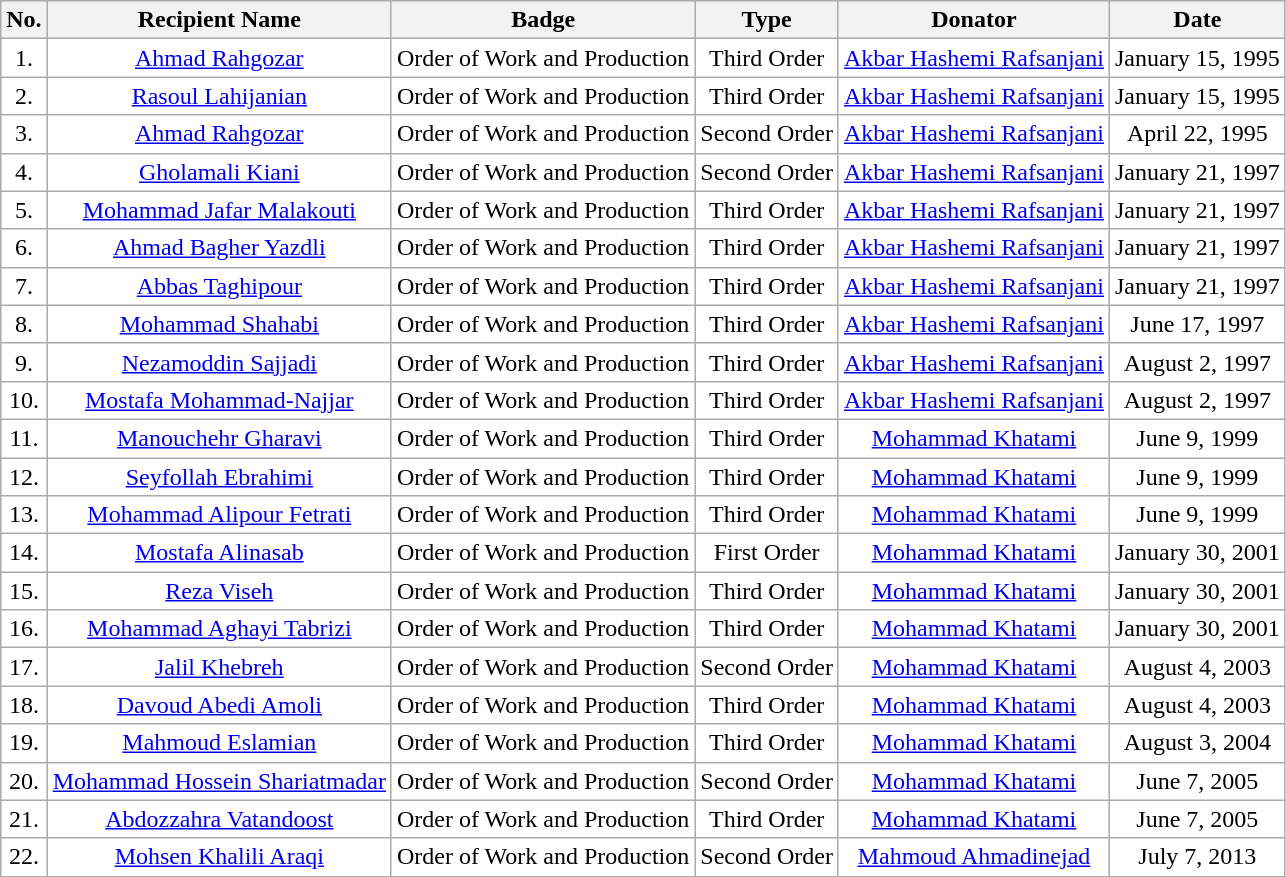<table class="wikitable" style="background:#ffffff; text-align: center; margin: 0em">
<tr>
<th>No.</th>
<th>Recipient Name</th>
<th>Badge</th>
<th>Type</th>
<th>Donator</th>
<th>Date</th>
</tr>
<tr>
<td>1.</td>
<td><a href='#'>Ahmad Rahgozar</a></td>
<td>Order of Work and Production</td>
<td>Third Order</td>
<td><a href='#'>Akbar Hashemi Rafsanjani</a></td>
<td>January 15, 1995</td>
</tr>
<tr>
<td>2.</td>
<td><a href='#'>Rasoul Lahijanian</a></td>
<td>Order of Work and Production</td>
<td>Third Order</td>
<td><a href='#'>Akbar Hashemi Rafsanjani</a></td>
<td>January 15, 1995</td>
</tr>
<tr>
<td>3.</td>
<td><a href='#'>Ahmad Rahgozar</a></td>
<td>Order of Work and Production</td>
<td>Second Order</td>
<td><a href='#'>Akbar Hashemi Rafsanjani</a></td>
<td>April 22, 1995</td>
</tr>
<tr>
<td>4.</td>
<td><a href='#'>Gholamali Kiani</a></td>
<td>Order of Work and Production</td>
<td>Second Order</td>
<td><a href='#'>Akbar Hashemi Rafsanjani</a></td>
<td>January 21, 1997</td>
</tr>
<tr>
<td>5.</td>
<td><a href='#'>Mohammad Jafar Malakouti</a></td>
<td>Order of Work and Production</td>
<td>Third Order</td>
<td><a href='#'>Akbar Hashemi Rafsanjani</a></td>
<td>January 21, 1997</td>
</tr>
<tr>
<td>6.</td>
<td><a href='#'>Ahmad Bagher Yazdli</a></td>
<td>Order of Work and Production</td>
<td>Third Order</td>
<td><a href='#'>Akbar Hashemi Rafsanjani</a></td>
<td>January 21, 1997</td>
</tr>
<tr>
<td>7.</td>
<td><a href='#'>Abbas Taghipour</a></td>
<td>Order of Work and Production</td>
<td>Third Order</td>
<td><a href='#'>Akbar Hashemi Rafsanjani</a></td>
<td>January 21, 1997</td>
</tr>
<tr>
<td>8.</td>
<td><a href='#'>Mohammad Shahabi</a></td>
<td>Order of Work and Production</td>
<td>Third Order</td>
<td><a href='#'>Akbar Hashemi Rafsanjani</a></td>
<td>June 17, 1997</td>
</tr>
<tr>
<td>9.</td>
<td><a href='#'>Nezamoddin Sajjadi</a></td>
<td>Order of Work and Production</td>
<td>Third Order</td>
<td><a href='#'>Akbar Hashemi Rafsanjani</a></td>
<td>August 2, 1997</td>
</tr>
<tr>
<td>10.</td>
<td><a href='#'>Mostafa Mohammad-Najjar</a></td>
<td>Order of Work and Production</td>
<td>Third Order</td>
<td><a href='#'>Akbar Hashemi Rafsanjani</a></td>
<td>August 2, 1997</td>
</tr>
<tr>
<td>11.</td>
<td><a href='#'>Manouchehr Gharavi</a></td>
<td>Order of Work and Production</td>
<td>Third Order</td>
<td><a href='#'>Mohammad Khatami</a></td>
<td>June 9, 1999</td>
</tr>
<tr>
<td>12.</td>
<td><a href='#'>Seyfollah Ebrahimi</a></td>
<td>Order of Work and Production</td>
<td>Third Order</td>
<td><a href='#'>Mohammad Khatami</a></td>
<td>June 9, 1999</td>
</tr>
<tr>
<td>13.</td>
<td><a href='#'>Mohammad Alipour Fetrati</a></td>
<td>Order of Work and Production</td>
<td>Third Order</td>
<td><a href='#'>Mohammad Khatami</a></td>
<td>June 9, 1999</td>
</tr>
<tr>
<td>14.</td>
<td><a href='#'>Mostafa Alinasab</a></td>
<td>Order of Work and Production</td>
<td>First Order</td>
<td><a href='#'>Mohammad Khatami</a></td>
<td>January 30, 2001</td>
</tr>
<tr>
<td>15.</td>
<td><a href='#'>Reza Viseh</a></td>
<td>Order of Work and Production</td>
<td>Third Order</td>
<td><a href='#'>Mohammad Khatami</a></td>
<td>January 30, 2001</td>
</tr>
<tr>
<td>16.</td>
<td><a href='#'>Mohammad Aghayi Tabrizi</a></td>
<td>Order of Work and Production</td>
<td>Third Order</td>
<td><a href='#'>Mohammad Khatami</a></td>
<td>January 30, 2001</td>
</tr>
<tr>
<td>17.</td>
<td><a href='#'>Jalil Khebreh</a></td>
<td>Order of Work and Production</td>
<td>Second Order</td>
<td><a href='#'>Mohammad Khatami</a></td>
<td>August 4, 2003</td>
</tr>
<tr>
<td>18.</td>
<td><a href='#'>Davoud Abedi Amoli</a></td>
<td>Order of Work and Production</td>
<td>Third Order</td>
<td><a href='#'>Mohammad Khatami</a></td>
<td>August 4, 2003</td>
</tr>
<tr>
<td>19.</td>
<td><a href='#'>Mahmoud Eslamian</a></td>
<td>Order of Work and Production</td>
<td>Third Order</td>
<td><a href='#'>Mohammad Khatami</a></td>
<td>August 3, 2004</td>
</tr>
<tr>
<td>20.</td>
<td><a href='#'>Mohammad Hossein Shariatmadar</a></td>
<td>Order of Work and Production</td>
<td>Second Order</td>
<td><a href='#'>Mohammad Khatami</a></td>
<td>June 7, 2005</td>
</tr>
<tr>
<td>21.</td>
<td><a href='#'>Abdozzahra Vatandoost</a></td>
<td>Order of Work and Production</td>
<td>Third Order</td>
<td><a href='#'>Mohammad Khatami</a></td>
<td>June 7, 2005</td>
</tr>
<tr>
<td>22.</td>
<td><a href='#'>Mohsen Khalili Araqi</a></td>
<td>Order of Work and Production</td>
<td>Second Order</td>
<td><a href='#'>Mahmoud Ahmadinejad</a></td>
<td>July 7, 2013</td>
</tr>
</table>
